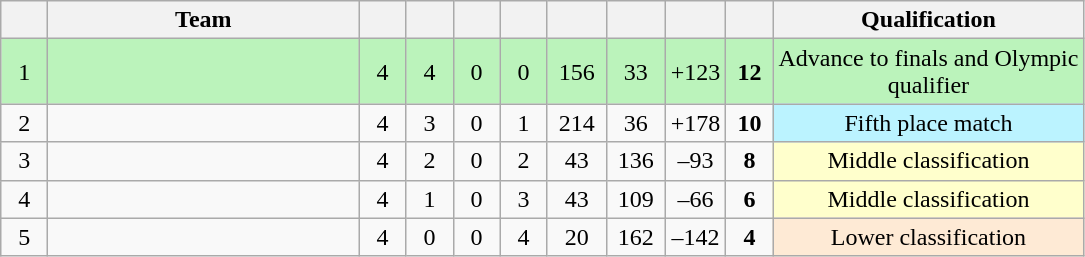<table class="wikitable" style="text-align:center;">
<tr>
<th style="width:1.5em;"></th>
<th style="width:12.5em">Team</th>
<th style="width:1.5em;"></th>
<th style="width:1.5em;"></th>
<th style="width:1.5em;"></th>
<th style="width:1.5em;"></th>
<th style="width:2.0em;"></th>
<th style="width:2.0em;"></th>
<th style="width:2.0em;"></th>
<th style="width:1.5em;"></th>
<th style="width:12.5em">Qualification</th>
</tr>
<tr bgcolor=#bbf3bb>
<td>1</td>
<td align=left></td>
<td>4</td>
<td>4</td>
<td>0</td>
<td>0</td>
<td>156</td>
<td>33</td>
<td>+123</td>
<td><strong>12</strong></td>
<td>Advance to finals and Olympic qualifier</td>
</tr>
<tr>
<td>2</td>
<td align="left"></td>
<td>4</td>
<td>3</td>
<td>0</td>
<td>1</td>
<td>214</td>
<td>36</td>
<td>+178</td>
<td><strong>10</strong></td>
<td bgcolor="#bbf3ff">Fifth place match</td>
</tr>
<tr>
<td>3</td>
<td align="left"></td>
<td>4</td>
<td>2</td>
<td>0</td>
<td>2</td>
<td>43</td>
<td>136</td>
<td>–93</td>
<td><strong>8</strong></td>
<td bgcolor="#ffffcc">Middle classification</td>
</tr>
<tr>
<td>4</td>
<td align="left"></td>
<td>4</td>
<td>1</td>
<td>0</td>
<td>3</td>
<td>43</td>
<td>109</td>
<td>–66</td>
<td><strong>6</strong></td>
<td bgcolor="#ffffcc">Middle classification</td>
</tr>
<tr>
<td>5</td>
<td align="left"></td>
<td>4</td>
<td>0</td>
<td>0</td>
<td>4</td>
<td>20</td>
<td>162</td>
<td>–142</td>
<td><strong>4</strong></td>
<td bgcolor="#feead5">Lower classification</td>
</tr>
</table>
